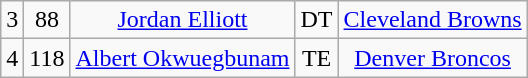<table class="wikitable" style="text-align:center">
<tr>
<td>3</td>
<td>88</td>
<td><a href='#'>Jordan Elliott</a></td>
<td>DT</td>
<td><a href='#'>Cleveland Browns</a></td>
</tr>
<tr>
<td>4</td>
<td>118</td>
<td><a href='#'>Albert Okwuegbunam</a></td>
<td>TE</td>
<td><a href='#'>Denver Broncos</a></td>
</tr>
</table>
